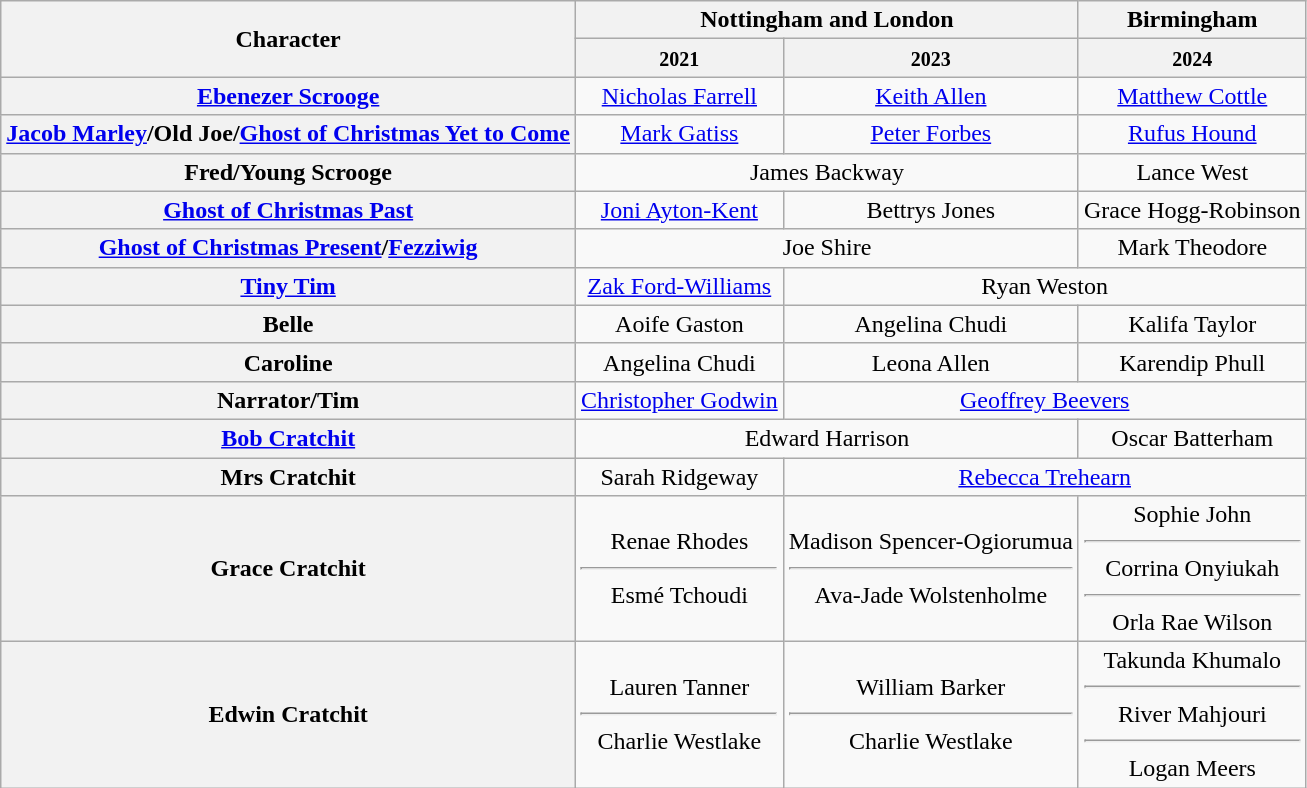<table class="wikitable">
<tr>
<th rowspan="2">Character</th>
<th colspan="2">Nottingham and London</th>
<th>Birmingham</th>
</tr>
<tr>
<th><small>2021</small></th>
<th><small>2023</small></th>
<th><small>2024</small></th>
</tr>
<tr>
<th><a href='#'>Ebenezer Scrooge</a></th>
<td align=center><a href='#'>Nicholas Farrell</a></td>
<td align=center><a href='#'>Keith Allen</a></td>
<td align=center><a href='#'>Matthew Cottle</a></td>
</tr>
<tr>
<th><a href='#'>Jacob Marley</a>/Old Joe/<a href='#'>Ghost of Christmas Yet to Come</a></th>
<td align=center><a href='#'>Mark Gatiss</a></td>
<td align=center><a href='#'>Peter Forbes</a></td>
<td align=center><a href='#'>Rufus Hound</a></td>
</tr>
<tr>
<th>Fred/Young Scrooge</th>
<td align=center colspan="2">James Backway</td>
<td align=center>Lance West</td>
</tr>
<tr>
<th><a href='#'>Ghost of Christmas Past</a></th>
<td align=center><a href='#'>Joni Ayton-Kent</a></td>
<td align=center>Bettrys Jones</td>
<td align=center>Grace Hogg-Robinson</td>
</tr>
<tr>
<th><a href='#'>Ghost of Christmas Present</a>/<a href='#'>Fezziwig</a></th>
<td align=center colspan="2">Joe Shire</td>
<td align=center>Mark Theodore</td>
</tr>
<tr>
<th><a href='#'>Tiny Tim</a></th>
<td align=center><a href='#'>Zak Ford-Williams</a></td>
<td colspan="2" align="center">Ryan Weston</td>
</tr>
<tr>
<th>Belle</th>
<td align=center>Aoife Gaston</td>
<td align=center>Angelina Chudi</td>
<td align=center>Kalifa Taylor</td>
</tr>
<tr>
<th>Caroline</th>
<td align=center>Angelina Chudi</td>
<td align=center>Leona Allen</td>
<td align=center>Karendip Phull</td>
</tr>
<tr>
<th>Narrator/Tim</th>
<td align=center><a href='#'>Christopher Godwin</a></td>
<td colspan="2" align="center"><a href='#'>Geoffrey Beevers</a></td>
</tr>
<tr>
<th><a href='#'>Bob Cratchit</a></th>
<td align=center colspan="2">Edward Harrison</td>
<td align=center>Oscar Batterham</td>
</tr>
<tr>
<th>Mrs Cratchit</th>
<td align=center>Sarah Ridgeway</td>
<td colspan="2" align="center"><a href='#'>Rebecca Trehearn</a></td>
</tr>
<tr>
<th>Grace Cratchit</th>
<td align=center>Renae Rhodes<hr>Esmé Tchoudi</td>
<td align=center>Madison Spencer-Ogiorumua<hr>Ava-Jade Wolstenholme</td>
<td align=center>Sophie John<hr>Corrina Onyiukah<hr>Orla Rae Wilson</td>
</tr>
<tr>
<th>Edwin Cratchit</th>
<td align=center>Lauren Tanner<hr>Charlie Westlake</td>
<td align=center>William Barker<hr>Charlie Westlake</td>
<td align=center>Takunda Khumalo<hr>River Mahjouri<hr>Logan Meers</td>
</tr>
</table>
